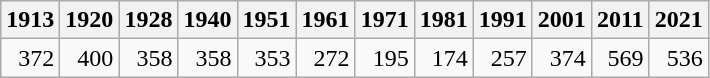<table class="wikitable">
<tr class="hintergrundfarbe5">
<th>1913</th>
<th>1920</th>
<th>1928</th>
<th>1940</th>
<th>1951</th>
<th>1961</th>
<th>1971</th>
<th>1981</th>
<th>1991</th>
<th>2001</th>
<th>2011</th>
<th>2021</th>
</tr>
<tr>
<td style="text-align:right">372</td>
<td style="text-align:right">400</td>
<td style="text-align:right">358</td>
<td style="text-align:right">358</td>
<td style="text-align:right">353</td>
<td style="text-align:right">272</td>
<td style="text-align:right">195</td>
<td style="text-align:right">174</td>
<td style="text-align:right">257</td>
<td style="text-align:right">374</td>
<td style="text-align:right">569</td>
<td style="text-align:right">536</td>
</tr>
</table>
